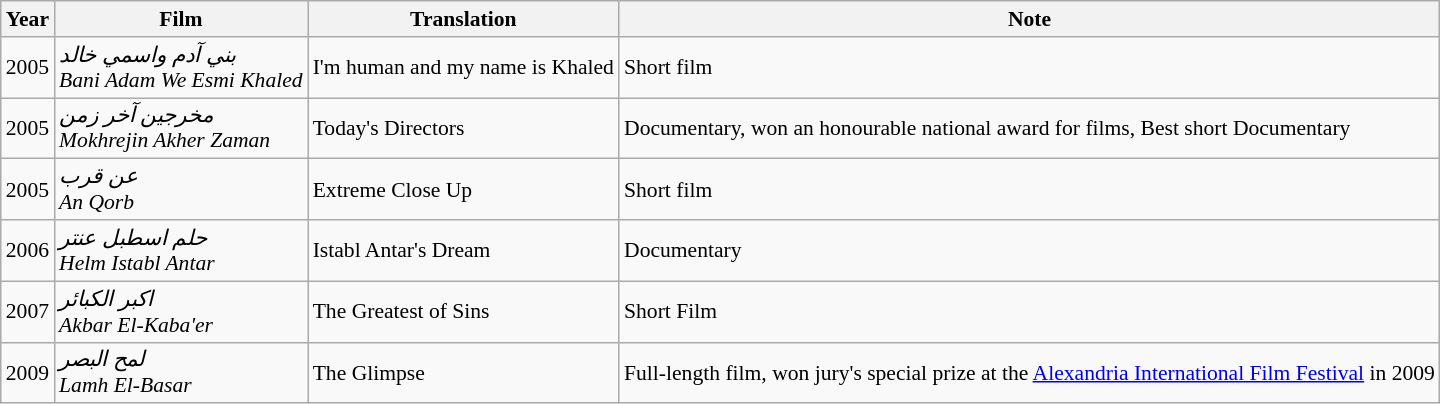<table class="wikitable" style="font-size: 90%;">
<tr>
<th>Year</th>
<th>Film</th>
<th>Translation</th>
<th>Note</th>
</tr>
<tr>
<td>2005</td>
<td><em>بني آدم واسمي خالد</em> <br> <em>Bani Adam We Esmi Khaled</em></td>
<td>I'm human and my name is Khaled</td>
<td>Short film</td>
</tr>
<tr>
<td>2005</td>
<td><em>مخرجين آخر زمن</em> <br> <em>Mokhrejin Akher Zaman</em></td>
<td>Today's Directors</td>
<td>Documentary, won an honourable national award for films, Best short Documentary</td>
</tr>
<tr>
<td>2005</td>
<td><em>عن قرب</em> <br> <em>An Qorb</em></td>
<td>Extreme Close Up</td>
<td>Short film</td>
</tr>
<tr>
<td>2006</td>
<td><em>حلم اسطبل عنتر</em> <br> <em>Helm Istabl Antar</em></td>
<td>Istabl Antar's Dream</td>
<td>Documentary</td>
</tr>
<tr>
<td>2007</td>
<td><em>اكبر الكبائر</em> <br> <em>Akbar El-Kaba'er</em></td>
<td>The Greatest of Sins</td>
<td>Short Film</td>
</tr>
<tr>
<td>2009</td>
<td><em>لمح البصر</em> <br> <em>Lamh El-Basar</em></td>
<td>The Glimpse</td>
<td>Full-length film, won jury's special prize at the <a href='#'>Alexandria International Film Festival</a> in 2009</td>
</tr>
</table>
